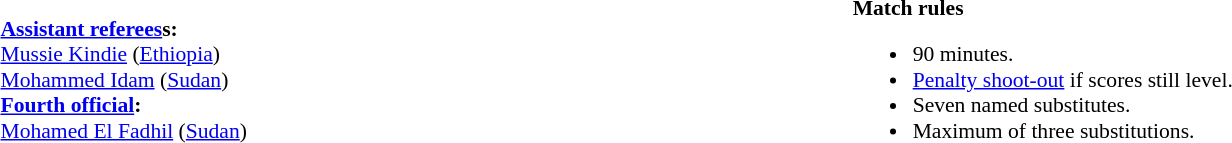<table style="width:100%; font-size:90%;">
<tr>
<td><br><strong><a href='#'>Assistant referees</a>s:</strong>
<br><a href='#'>Mussie Kindie</a> (<a href='#'>Ethiopia</a>)
<br><a href='#'>Mohammed Idam</a> (<a href='#'>Sudan</a>)
<br><strong><a href='#'>Fourth official</a>:</strong>
<br><a href='#'>Mohamed El Fadhil</a> (<a href='#'>Sudan</a>)</td>
<td style="width:55%;vertical-align:top;"><br><strong>Match rules</strong><ul><li>90 minutes.</li><li><a href='#'>Penalty shoot-out</a> if scores still level.</li><li>Seven named substitutes.</li><li>Maximum of three substitutions.</li></ul></td>
</tr>
</table>
